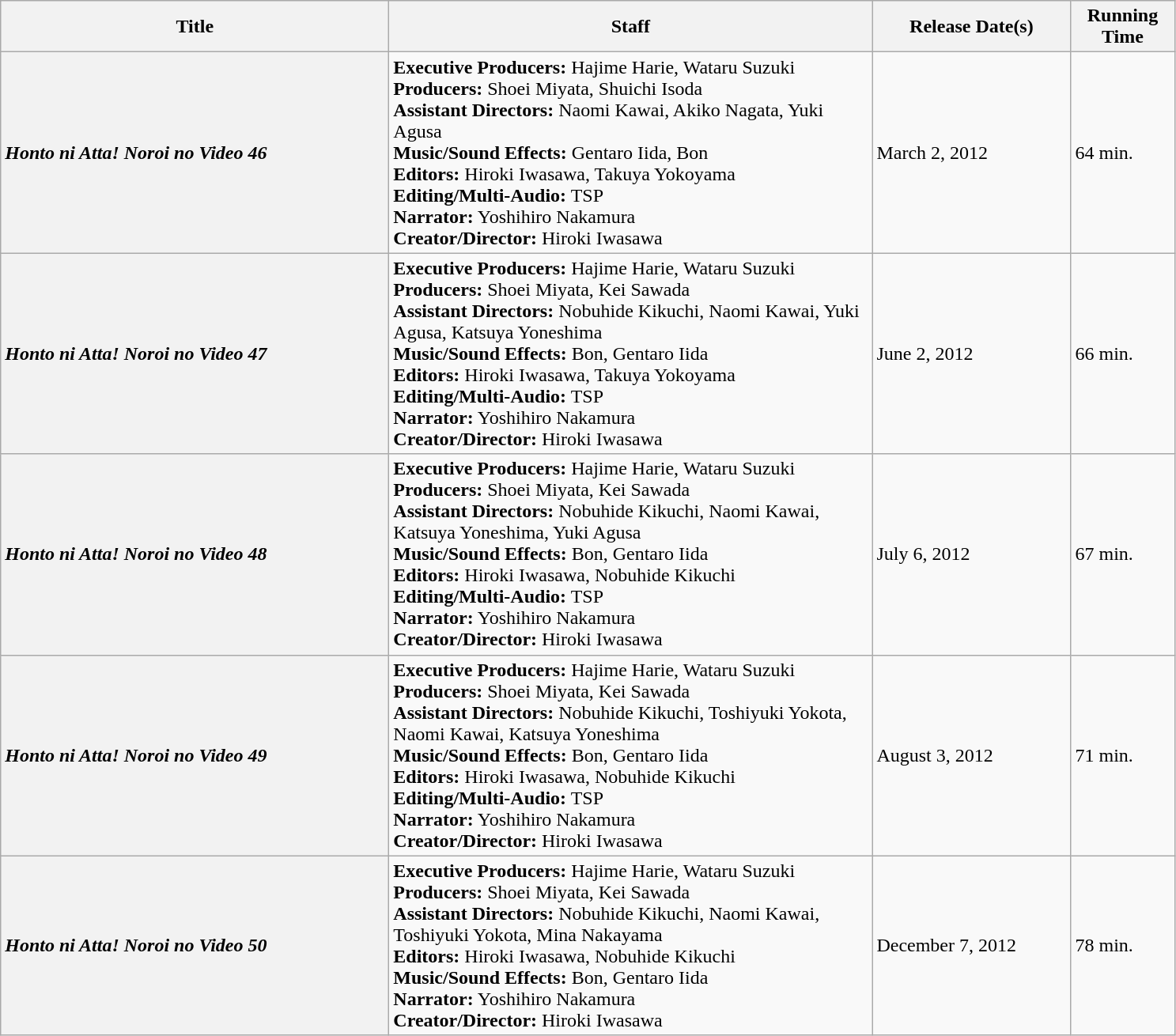<table class="wikitable mw-collapsible mw-collapsed">
<tr>
<th style=width:20.0em>Title</th>
<th style="width:25.0em">Staff</th>
<th style="width:10.0em">Release Date(s)</th>
<th style="width:5.0em">Running Time</th>
</tr>
<tr>
<th style="text-align:left"><em>Honto ni Atta! Noroi no Video 46</em></th>
<td><strong>Executive Producers:</strong> Hajime Harie, Wataru Suzuki<br><strong>Producers:</strong> Shoei Miyata, Shuichi Isoda<br><strong>Assistant Directors:</strong> Naomi Kawai, Akiko Nagata, Yuki Agusa<br><strong>Music/Sound Effects:</strong> Gentaro Iida, Bon<br><strong>Editors:</strong> Hiroki Iwasawa, Takuya Yokoyama<br><strong>Editing/Multi-Audio:</strong> TSP<br><strong>Narrator:</strong> Yoshihiro Nakamura<br><strong>Creator/Director:</strong> Hiroki Iwasawa</td>
<td>March 2, 2012</td>
<td>64 min.</td>
</tr>
<tr>
<th style="text-align:left"><em>Honto ni Atta! Noroi no Video 47</em></th>
<td><strong>Executive Producers:</strong> Hajime Harie, Wataru Suzuki<br><strong>Producers:</strong> Shoei Miyata, Kei Sawada<br><strong>Assistant Directors:</strong> Nobuhide Kikuchi, Naomi Kawai, Yuki Agusa, Katsuya Yoneshima<br><strong>Music/Sound Effects:</strong> Bon, Gentaro Iida<br><strong>Editors:</strong> Hiroki Iwasawa, Takuya Yokoyama<br><strong>Editing/Multi-Audio:</strong> TSP<br><strong>Narrator:</strong> Yoshihiro Nakamura<br><strong>Creator/Director:</strong> Hiroki Iwasawa</td>
<td>June 2, 2012</td>
<td>66 min.</td>
</tr>
<tr>
<th style="text-align:left"><em>Honto ni Atta! Noroi no Video 48</em></th>
<td><strong>Executive Producers:</strong> Hajime Harie, Wataru Suzuki<br><strong>Producers:</strong> Shoei Miyata, Kei Sawada<br><strong>Assistant Directors:</strong> Nobuhide Kikuchi, Naomi Kawai, Katsuya Yoneshima, Yuki Agusa<br><strong>Music/Sound Effects:</strong> Bon, Gentaro Iida<br><strong>Editors:</strong> Hiroki Iwasawa, Nobuhide Kikuchi<br><strong>Editing/Multi-Audio:</strong> TSP<br><strong>Narrator:</strong> Yoshihiro Nakamura<br><strong>Creator/Director:</strong> Hiroki Iwasawa</td>
<td>July 6, 2012</td>
<td>67 min.</td>
</tr>
<tr>
<th style="text-align:left"><em>Honto ni Atta! Noroi no Video 49</em></th>
<td><strong>Executive Producers:</strong> Hajime Harie, Wataru Suzuki<br><strong>Producers:</strong> Shoei Miyata, Kei Sawada<br><strong>Assistant Directors:</strong> Nobuhide Kikuchi, Toshiyuki Yokota, Naomi Kawai, Katsuya Yoneshima<br><strong>Music/Sound Effects:</strong> Bon, Gentaro Iida<br><strong>Editors:</strong> Hiroki Iwasawa, Nobuhide Kikuchi<br><strong>Editing/Multi-Audio:</strong> TSP<br><strong>Narrator:</strong> Yoshihiro Nakamura<br><strong>Creator/Director:</strong> Hiroki Iwasawa</td>
<td>August 3, 2012</td>
<td>71 min.</td>
</tr>
<tr>
<th style="text-align:left"><em>Honto ni Atta! Noroi no Video 50</em></th>
<td><strong>Executive Producers:</strong> Hajime Harie, Wataru Suzuki<br><strong>Producers:</strong> Shoei Miyata, Kei Sawada<br><strong>Assistant Directors:</strong> Nobuhide Kikuchi, Naomi Kawai, Toshiyuki Yokota, Mina Nakayama<br><strong>Editors:</strong> Hiroki Iwasawa, Nobuhide Kikuchi<br><strong>Music/Sound Effects:</strong> Bon, Gentaro Iida<br><strong>Narrator:</strong> Yoshihiro Nakamura<br><strong>Creator/Director:</strong> Hiroki Iwasawa</td>
<td>December 7, 2012</td>
<td>78 min.</td>
</tr>
</table>
